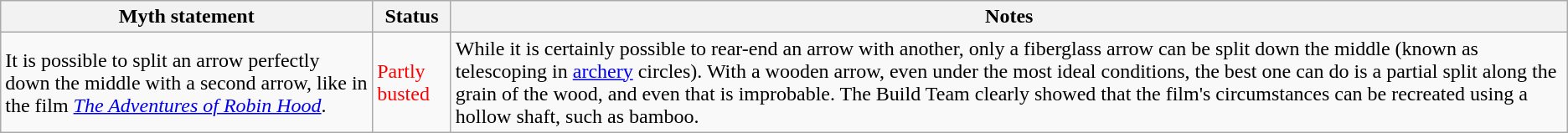<table class="wikitable plainrowheaders">
<tr>
<th>Myth statement</th>
<th>Status</th>
<th>Notes</th>
</tr>
<tr>
<td>It is possible to split an arrow perfectly down the middle with a second arrow, like in the film <em><a href='#'>The Adventures of Robin Hood</a></em>.</td>
<td style="color:red">Partly busted</td>
<td>While it is certainly possible to rear-end an arrow with another, only a fiberglass arrow can be split down the middle (known as telescoping in <a href='#'>archery</a> circles). With a wooden arrow, even under the most ideal conditions, the best one can do is a partial split along the grain of the wood, and even that is improbable. The Build Team clearly showed that the film's circumstances can be recreated using a hollow shaft, such as bamboo.</td>
</tr>
</table>
